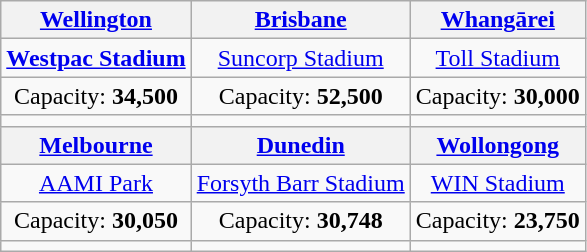<table class="wikitable" style="text-align:center">
<tr>
<th><strong><a href='#'>Wellington</a></strong></th>
<th><a href='#'>Brisbane</a></th>
<th><a href='#'>Whangārei</a></th>
</tr>
<tr>
<td><strong><a href='#'>Westpac Stadium</a></strong></td>
<td><a href='#'>Suncorp Stadium</a></td>
<td><a href='#'>Toll Stadium</a></td>
</tr>
<tr>
<td>Capacity: <strong>34,500</strong></td>
<td>Capacity: <strong>52,500</strong></td>
<td>Capacity: <strong>30,000</strong></td>
</tr>
<tr>
<td></td>
<td></td>
<td></td>
</tr>
<tr>
<th><a href='#'>Melbourne</a></th>
<th><a href='#'>Dunedin</a></th>
<th><a href='#'>Wollongong</a></th>
</tr>
<tr>
<td><a href='#'>AAMI Park</a></td>
<td><a href='#'>Forsyth Barr Stadium</a></td>
<td><a href='#'>WIN Stadium</a></td>
</tr>
<tr>
<td>Capacity: <strong>30,050</strong></td>
<td>Capacity: <strong>30,748</strong></td>
<td>Capacity: <strong>23,750</strong></td>
</tr>
<tr>
<td></td>
<td></td>
<td></td>
</tr>
</table>
